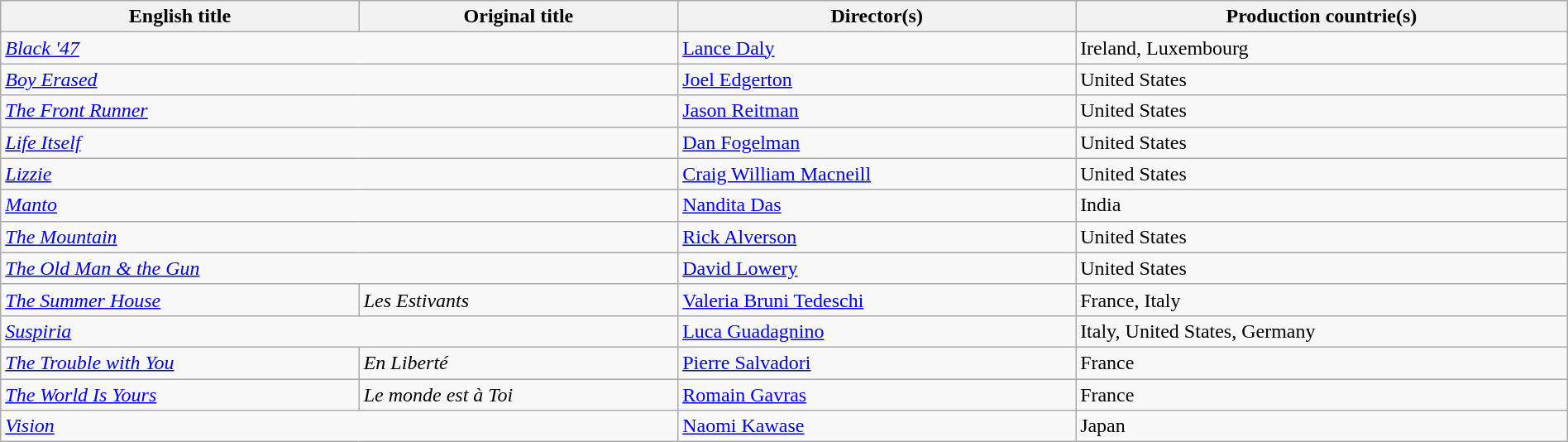<table class="sortable wikitable" style="width:100%; margin-bottom:4px" cellpadding="5">
<tr>
<th scope="col">English title</th>
<th scope="col">Original title</th>
<th scope="col">Director(s)</th>
<th scope="col">Production countrie(s)</th>
</tr>
<tr>
<td colspan="2"><em><a href='#'>Black '47</a></em></td>
<td><a href='#'>Lance Daly</a></td>
<td>Ireland, Luxembourg</td>
</tr>
<tr>
<td colspan="2"><em><a href='#'>Boy Erased</a></em></td>
<td><a href='#'>Joel Edgerton</a></td>
<td>United States</td>
</tr>
<tr>
<td colspan="2"><em><a href='#'>The Front Runner</a></em></td>
<td><a href='#'>Jason Reitman</a></td>
<td>United States</td>
</tr>
<tr>
<td colspan="2"><em><a href='#'>Life Itself</a></em></td>
<td><a href='#'>Dan Fogelman</a></td>
<td>United States</td>
</tr>
<tr>
<td colspan="2"><em><a href='#'>Lizzie</a></em></td>
<td><a href='#'>Craig William Macneill</a></td>
<td>United States</td>
</tr>
<tr>
<td colspan="2"><em><a href='#'>Manto</a></em></td>
<td><a href='#'>Nandita Das</a></td>
<td>India</td>
</tr>
<tr>
<td colspan="2"><em><a href='#'>The Mountain</a></em></td>
<td><a href='#'>Rick Alverson</a></td>
<td>United States</td>
</tr>
<tr>
<td colspan="2"><em><a href='#'>The Old Man & the Gun</a></em></td>
<td><a href='#'>David Lowery</a></td>
<td>United States</td>
</tr>
<tr>
<td><em><a href='#'>The Summer House</a></em></td>
<td><em>Les Estivants</em></td>
<td><a href='#'>Valeria Bruni Tedeschi</a></td>
<td>France, Italy</td>
</tr>
<tr>
<td colspan="2"><em><a href='#'>Suspiria</a></em></td>
<td><a href='#'>Luca Guadagnino</a></td>
<td>Italy, United States, Germany</td>
</tr>
<tr>
<td><em><a href='#'>The Trouble with You</a></em></td>
<td><em>En Liberté</em></td>
<td><a href='#'>Pierre Salvadori</a></td>
<td>France</td>
</tr>
<tr>
<td><em><a href='#'>The World Is Yours</a></em></td>
<td><em>Le monde est à Toi</em></td>
<td><a href='#'>Romain Gavras</a></td>
<td>France</td>
</tr>
<tr>
<td colspan="2"><em><a href='#'>Vision</a></em></td>
<td><a href='#'>Naomi Kawase</a></td>
<td>Japan</td>
</tr>
</table>
